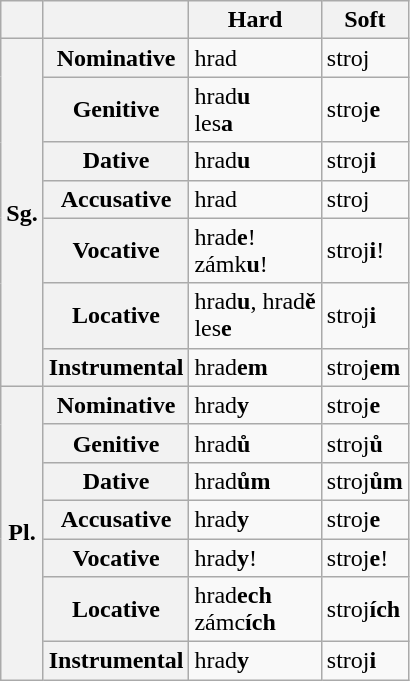<table class=wikitable>
<tr>
<th></th>
<th></th>
<th>Hard</th>
<th>Soft</th>
</tr>
<tr>
<th rowspan="7">Sg.</th>
<th>Nominative</th>
<td>hrad</td>
<td>stroj</td>
</tr>
<tr>
<th>Genitive</th>
<td>hrad<strong>u</strong><br>les<strong>a</strong></td>
<td>stroj<strong>e</strong></td>
</tr>
<tr>
<th>Dative</th>
<td>hrad<strong>u</strong></td>
<td>stroj<strong>i</strong></td>
</tr>
<tr>
<th>Accusative</th>
<td>hrad</td>
<td>stroj</td>
</tr>
<tr>
<th>Vocative</th>
<td>hrad<strong>e</strong>!<br>zámk<strong>u</strong>!</td>
<td>stroj<strong>i</strong>!</td>
</tr>
<tr>
<th>Locative</th>
<td>hrad<strong>u</strong>, hrad<strong>ě</strong><br>les<strong>e</strong></td>
<td>stroj<strong>i</strong></td>
</tr>
<tr>
<th>Instrumental</th>
<td>hrad<strong>em</strong></td>
<td>stroj<strong>em</strong></td>
</tr>
<tr>
<th rowspan="7">Pl.</th>
<th>Nominative</th>
<td>hrad<strong>y</strong></td>
<td>stroj<strong>e</strong></td>
</tr>
<tr>
<th>Genitive</th>
<td>hrad<strong>ů</strong></td>
<td>stroj<strong>ů</strong></td>
</tr>
<tr>
<th>Dative</th>
<td>hrad<strong>ům</strong></td>
<td>stroj<strong>ům</strong></td>
</tr>
<tr>
<th>Accusative</th>
<td>hrad<strong>y</strong></td>
<td>stroj<strong>e</strong></td>
</tr>
<tr>
<th>Vocative</th>
<td>hrad<strong>y</strong>!</td>
<td>stroj<strong>e</strong>!</td>
</tr>
<tr>
<th>Locative</th>
<td>hrad<strong>ech</strong><br>zámc<strong>ích</strong></td>
<td>stroj<strong>ích</strong></td>
</tr>
<tr>
<th>Instrumental</th>
<td>hrad<strong>y</strong></td>
<td>stroj<strong>i</strong></td>
</tr>
</table>
